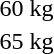<table>
<tr>
<td rowspan=2>60 kg<br></td>
<td rowspan=2></td>
<td rowspan=2></td>
<td></td>
</tr>
<tr>
<td></td>
</tr>
<tr>
<td rowspan=2>65 kg<br></td>
<td rowspan=2></td>
<td rowspan=2></td>
<td></td>
</tr>
<tr>
<td></td>
</tr>
</table>
